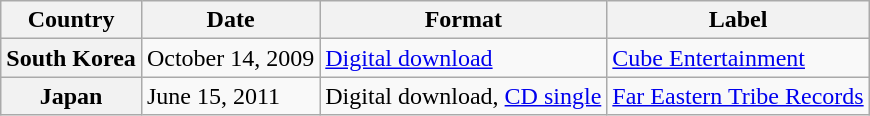<table class="wikitable plainrowheaders">
<tr>
<th scope="col">Country</th>
<th>Date</th>
<th>Format</th>
<th>Label</th>
</tr>
<tr>
<th scope="row" rowspan="1">South Korea</th>
<td>October 14, 2009</td>
<td><a href='#'>Digital download</a></td>
<td rowspan="1"><a href='#'>Cube Entertainment</a></td>
</tr>
<tr>
<th scope="row" rowspan="1">Japan</th>
<td>June 15, 2011</td>
<td>Digital download, <a href='#'>CD single</a></td>
<td rowspan="1"><a href='#'>Far Eastern Tribe Records</a></td>
</tr>
</table>
